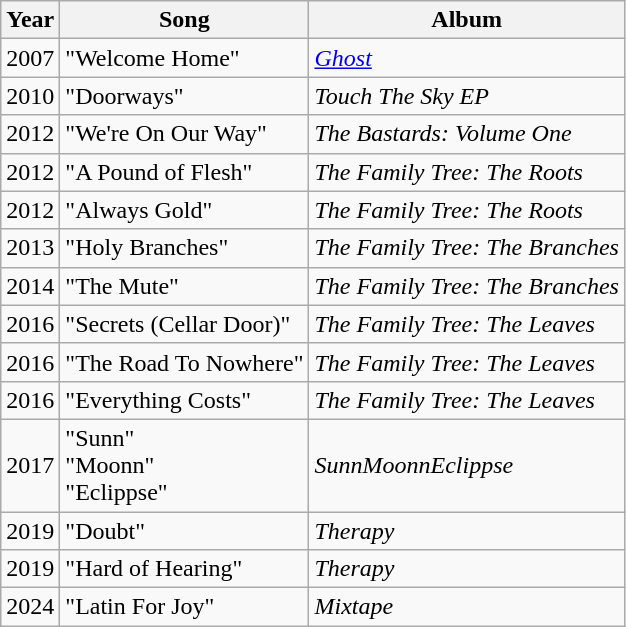<table class="wikitable">
<tr>
<th>Year</th>
<th>Song</th>
<th>Album</th>
</tr>
<tr>
<td>2007</td>
<td>"Welcome Home"</td>
<td><em><a href='#'>Ghost</a></em></td>
</tr>
<tr>
<td>2010</td>
<td>"Doorways"</td>
<td><em>Touch The Sky EP</em></td>
</tr>
<tr>
<td>2012</td>
<td>"We're On Our Way"</td>
<td><em>The Bastards: Volume One</em></td>
</tr>
<tr>
<td>2012</td>
<td>"A Pound of Flesh"</td>
<td><em>The Family Tree: The Roots</em></td>
</tr>
<tr>
<td>2012</td>
<td>"Always Gold"</td>
<td><em>The Family Tree: The Roots</em></td>
</tr>
<tr>
<td>2013</td>
<td>"Holy Branches"</td>
<td><em>The Family Tree: The Branches</em></td>
</tr>
<tr>
<td>2014</td>
<td>"The Mute"</td>
<td><em>The Family Tree: The Branches</em></td>
</tr>
<tr>
<td>2016</td>
<td>"Secrets (Cellar Door)"</td>
<td><em>The Family Tree: The Leaves</em></td>
</tr>
<tr>
<td>2016</td>
<td>"The Road To Nowhere"</td>
<td><em>The Family Tree: The Leaves</em></td>
</tr>
<tr>
<td>2016</td>
<td>"Everything Costs"</td>
<td><em>The Family Tree: The Leaves</em></td>
</tr>
<tr>
<td>2017</td>
<td>"Sunn"<br>"Moonn"<br>"Eclippse"</td>
<td><em>SunnMoonnEclippse</em></td>
</tr>
<tr>
<td>2019</td>
<td>"Doubt"</td>
<td><em>Therapy</em></td>
</tr>
<tr>
<td>2019</td>
<td>"Hard of Hearing"</td>
<td><em>Therapy</em></td>
</tr>
<tr>
<td>2024</td>
<td>"Latin For Joy"</td>
<td><em>Mixtape</em></td>
</tr>
</table>
